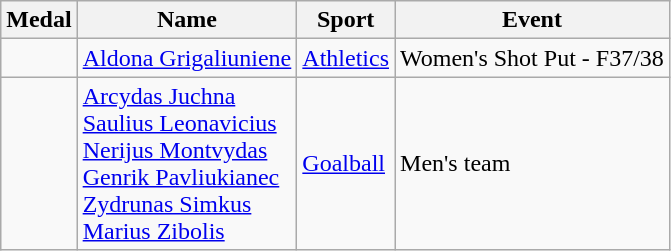<table class="wikitable sortable">
<tr>
<th>Medal</th>
<th>Name</th>
<th>Sport</th>
<th>Event</th>
</tr>
<tr>
<td></td>
<td><a href='#'>Aldona Grigaliuniene</a></td>
<td><a href='#'>Athletics</a></td>
<td>Women's Shot Put - F37/38</td>
</tr>
<tr>
<td></td>
<td><a href='#'>Arcydas Juchna</a><br> <a href='#'>Saulius Leonavicius</a><br> <a href='#'>Nerijus Montvydas</a><br> <a href='#'>Genrik Pavliukianec</a><br> <a href='#'>Zydrunas Simkus</a><br> <a href='#'>Marius Zibolis</a></td>
<td><a href='#'>Goalball</a></td>
<td>Men's team</td>
</tr>
</table>
